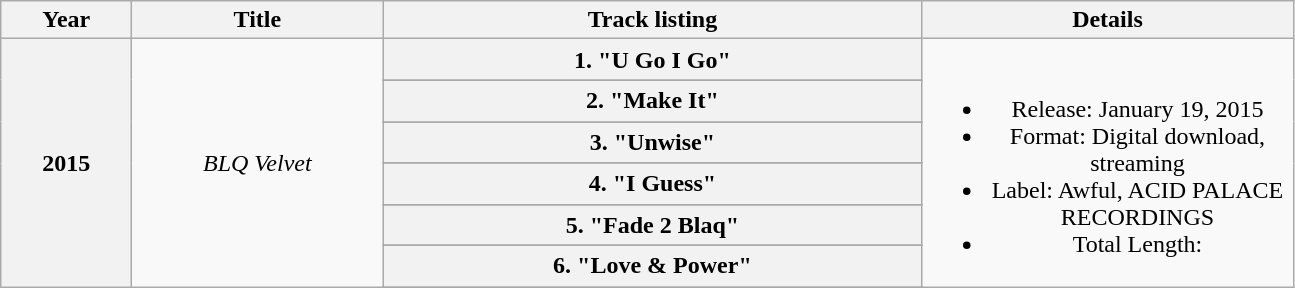<table class="wikitable plainrowheaders" style="text-align:center;">
<tr>
<th scope="col" style="width:5em;">Year</th>
<th scope="col" style="width:10em;">Title</th>
<th scope="col" style="width:22em;">Track listing</th>
<th scope="col" style="width:15em;">Details</th>
</tr>
<tr>
<th rowspan="16">2015</th>
<td rowspan="16"><em>BLQ Velvet</em></td>
<th scope="row">1. "U Go I Go"</th>
<td rowspan="16"><br><ul><li>Release: January 19, 2015</li><li>Format: Digital download, streaming</li><li>Label: Awful, ACID PALACE RECORDINGS</li><li>Total Length: </li></ul></td>
</tr>
<tr>
</tr>
<tr>
<th scope="row">2. "Make It"</th>
</tr>
<tr>
</tr>
<tr>
<th scope="row">3. "Unwise"</th>
</tr>
<tr>
</tr>
<tr>
<th scope="row">4. "I Guess"</th>
</tr>
<tr>
</tr>
<tr>
<th scope="row">5. "Fade 2 Blaq"</th>
</tr>
<tr>
</tr>
<tr>
<th scope="row">6. "Love & Power"</th>
</tr>
<tr>
</tr>
<tr>
</tr>
</table>
